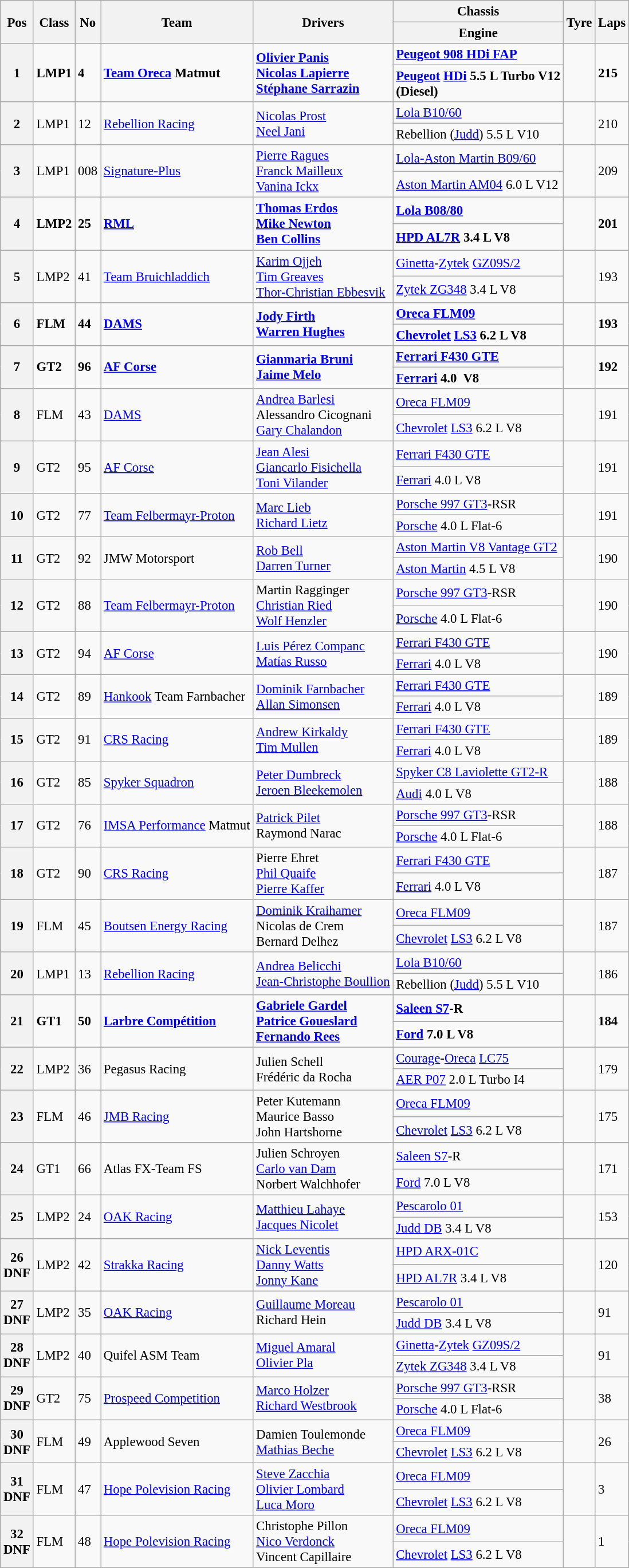<table class="wikitable" style="font-size: 95%;">
<tr>
<th rowspan=2>Pos</th>
<th rowspan=2>Class</th>
<th rowspan=2>No</th>
<th rowspan=2>Team</th>
<th rowspan=2>Drivers</th>
<th>Chassis</th>
<th rowspan=2>Tyre</th>
<th rowspan=2>Laps</th>
</tr>
<tr>
<th>Engine</th>
</tr>
<tr style="font-weight:bold">
<th rowspan=2>1</th>
<td rowspan=2>LMP1</td>
<td rowspan=2>4</td>
<td rowspan=2> <a href='#'>Team Oreca</a> Matmut</td>
<td rowspan=2> <a href='#'>Olivier Panis</a><br> <a href='#'>Nicolas Lapierre</a><br> <a href='#'>Stéphane Sarrazin</a></td>
<td><a href='#'>Peugeot 908 HDi FAP</a></td>
<td rowspan=2></td>
<td rowspan=2>215</td>
</tr>
<tr style="font-weight:bold">
<td><a href='#'>Peugeot</a> <a href='#'>HDi</a> 5.5 L Turbo V12<br>(Diesel)</td>
</tr>
<tr>
<th rowspan=2>2</th>
<td rowspan=2>LMP1</td>
<td rowspan=2>12</td>
<td rowspan=2> <a href='#'>Rebellion Racing</a></td>
<td rowspan=2> <a href='#'>Nicolas Prost</a><br> <a href='#'>Neel Jani</a></td>
<td><a href='#'>Lola B10/60</a></td>
<td rowspan=2></td>
<td rowspan=2>210</td>
</tr>
<tr>
<td>Rebellion (<a href='#'>Judd</a>) 5.5 L V10</td>
</tr>
<tr>
<th rowspan=2>3</th>
<td rowspan=2>LMP1</td>
<td rowspan=2>008</td>
<td rowspan=2> <a href='#'>Signature-Plus</a></td>
<td rowspan=2> <a href='#'>Pierre Ragues</a><br> <a href='#'>Franck Mailleux</a><br> <a href='#'>Vanina Ickx</a></td>
<td><a href='#'>Lola-Aston Martin B09/60</a></td>
<td rowspan=2></td>
<td rowspan=2>209</td>
</tr>
<tr>
<td><a href='#'>Aston Martin AM04</a> 6.0 L V12</td>
</tr>
<tr style="font-weight:bold">
<th rowspan=2>4</th>
<td rowspan=2>LMP2</td>
<td rowspan=2>25</td>
<td rowspan=2> <a href='#'>RML</a></td>
<td rowspan=2> <a href='#'>Thomas Erdos</a><br> <a href='#'>Mike Newton</a><br> <a href='#'>Ben Collins</a></td>
<td><a href='#'>Lola B08/80</a></td>
<td rowspan=2></td>
<td rowspan=2>201</td>
</tr>
<tr style="font-weight:bold">
<td><a href='#'>HPD AL7R</a> 3.4 L V8</td>
</tr>
<tr>
<th rowspan=2>5</th>
<td rowspan=2>LMP2</td>
<td rowspan=2>41</td>
<td rowspan=2> <a href='#'>Team Bruichladdich</a></td>
<td rowspan=2> <a href='#'>Karim Ojjeh</a><br> <a href='#'>Tim Greaves</a><br> <a href='#'>Thor-Christian Ebbesvik</a></td>
<td><a href='#'>Ginetta</a>-<a href='#'>Zytek</a> <a href='#'>GZ09S/2</a></td>
<td rowspan=2></td>
<td rowspan=2>193</td>
</tr>
<tr>
<td><a href='#'>Zytek ZG348</a> 3.4 L V8</td>
</tr>
<tr style="font-weight:bold">
<th rowspan=2>6</th>
<td rowspan=2>FLM</td>
<td rowspan=2>44</td>
<td rowspan=2> <a href='#'>DAMS</a></td>
<td rowspan=2> <a href='#'>Jody Firth</a><br> <a href='#'>Warren Hughes</a></td>
<td><a href='#'>Oreca FLM09</a></td>
<td rowspan=2></td>
<td rowspan=2>193</td>
</tr>
<tr style="font-weight:bold">
<td><a href='#'>Chevrolet</a> <a href='#'>LS3</a> 6.2 L V8</td>
</tr>
<tr style="font-weight:bold">
<th rowspan=2>7</th>
<td rowspan=2>GT2</td>
<td rowspan=2>96</td>
<td rowspan=2> <a href='#'>AF Corse</a></td>
<td rowspan=2> <a href='#'>Gianmaria Bruni</a><br> <a href='#'>Jaime Melo</a></td>
<td><a href='#'>Ferrari F430 GTE</a></td>
<td rowspan=2></td>
<td rowspan=2>192</td>
</tr>
<tr style="font-weight:bold">
<td><a href='#'>Ferrari</a> 4.0  V8</td>
</tr>
<tr>
<th rowspan=2>8</th>
<td rowspan=2>FLM</td>
<td rowspan=2>43</td>
<td rowspan=2> <a href='#'>DAMS</a></td>
<td rowspan=2> <a href='#'>Andrea Barlesi</a><br> Alessandro Cicognani<br> <a href='#'>Gary Chalandon</a></td>
<td><a href='#'>Oreca FLM09</a></td>
<td rowspan=2></td>
<td rowspan=2>191</td>
</tr>
<tr>
<td><a href='#'>Chevrolet</a> <a href='#'>LS3</a> 6.2 L V8</td>
</tr>
<tr>
<th rowspan=2>9</th>
<td rowspan=2>GT2</td>
<td rowspan=2>95</td>
<td rowspan=2> <a href='#'>AF Corse</a></td>
<td rowspan=2> <a href='#'>Jean Alesi</a><br> <a href='#'>Giancarlo Fisichella</a><br> <a href='#'>Toni Vilander</a></td>
<td><a href='#'>Ferrari F430 GTE</a></td>
<td rowspan=2></td>
<td rowspan=2>191</td>
</tr>
<tr>
<td><a href='#'>Ferrari</a> 4.0 L V8</td>
</tr>
<tr>
<th rowspan=2>10</th>
<td rowspan=2>GT2</td>
<td rowspan=2>77</td>
<td rowspan=2> <a href='#'>Team Felbermayr-Proton</a></td>
<td rowspan=2> <a href='#'>Marc Lieb</a><br> <a href='#'>Richard Lietz</a></td>
<td><a href='#'>Porsche 997 GT3</a>-RSR</td>
<td rowspan=2></td>
<td rowspan=2>191</td>
</tr>
<tr>
<td><a href='#'>Porsche</a> 4.0 L Flat-6</td>
</tr>
<tr>
<th rowspan=2>11</th>
<td rowspan=2>GT2</td>
<td rowspan=2>92</td>
<td rowspan=2> JMW Motorsport</td>
<td rowspan=2> <a href='#'>Rob Bell</a><br> <a href='#'>Darren Turner</a></td>
<td><a href='#'>Aston Martin V8 Vantage GT2</a></td>
<td rowspan=2></td>
<td rowspan=2>190</td>
</tr>
<tr>
<td><a href='#'>Aston Martin</a> 4.5 L V8</td>
</tr>
<tr>
<th rowspan=2>12</th>
<td rowspan=2>GT2</td>
<td rowspan=2>88</td>
<td rowspan=2> <a href='#'>Team Felbermayr-Proton</a></td>
<td rowspan=2> Martin Ragginger<br> <a href='#'>Christian Ried</a><br> <a href='#'>Wolf Henzler</a></td>
<td><a href='#'>Porsche 997 GT3</a>-RSR</td>
<td rowspan=2></td>
<td rowspan=2>190</td>
</tr>
<tr>
<td><a href='#'>Porsche</a> 4.0 L Flat-6</td>
</tr>
<tr>
<th rowspan=2>13</th>
<td rowspan=2>GT2</td>
<td rowspan=2>94</td>
<td rowspan=2> <a href='#'>AF Corse</a></td>
<td rowspan=2> <a href='#'>Luis Pérez Companc</a><br> <a href='#'>Matías Russo</a></td>
<td><a href='#'>Ferrari F430 GTE</a></td>
<td rowspan=2></td>
<td rowspan=2>190</td>
</tr>
<tr>
<td><a href='#'>Ferrari</a> 4.0 L V8</td>
</tr>
<tr>
<th rowspan=2>14</th>
<td rowspan=2>GT2</td>
<td rowspan=2>89</td>
<td rowspan=2> <a href='#'>Hankook</a> Team Farnbacher</td>
<td rowspan=2> <a href='#'>Dominik Farnbacher</a><br> <a href='#'>Allan Simonsen</a></td>
<td><a href='#'>Ferrari F430 GTE</a></td>
<td rowspan=2></td>
<td rowspan=2>189</td>
</tr>
<tr>
<td><a href='#'>Ferrari</a> 4.0 L V8</td>
</tr>
<tr>
<th rowspan=2>15</th>
<td rowspan=2>GT2</td>
<td rowspan=2>91</td>
<td rowspan=2> <a href='#'>CRS Racing</a></td>
<td rowspan=2> <a href='#'>Andrew Kirkaldy</a><br> <a href='#'>Tim Mullen</a></td>
<td><a href='#'>Ferrari F430 GTE</a></td>
<td rowspan=2></td>
<td rowspan=2>189</td>
</tr>
<tr>
<td><a href='#'>Ferrari</a> 4.0 L V8</td>
</tr>
<tr>
<th rowspan=2>16</th>
<td rowspan=2>GT2</td>
<td rowspan=2>85</td>
<td rowspan=2> <a href='#'>Spyker Squadron</a></td>
<td rowspan=2> <a href='#'>Peter Dumbreck</a><br> <a href='#'>Jeroen Bleekemolen</a></td>
<td><a href='#'>Spyker C8 Laviolette GT2-R</a></td>
<td rowspan=2></td>
<td rowspan=2>188</td>
</tr>
<tr>
<td><a href='#'>Audi</a> 4.0 L V8</td>
</tr>
<tr>
<th rowspan=2>17</th>
<td rowspan=2>GT2</td>
<td rowspan=2>76</td>
<td rowspan=2> <a href='#'>IMSA Performance</a> Matmut</td>
<td rowspan=2> <a href='#'>Patrick Pilet</a><br> Raymond Narac</td>
<td><a href='#'>Porsche 997 GT3</a>-RSR</td>
<td rowspan=2></td>
<td rowspan=2>188</td>
</tr>
<tr>
<td><a href='#'>Porsche</a> 4.0 L Flat-6</td>
</tr>
<tr>
<th rowspan=2>18</th>
<td rowspan=2>GT2</td>
<td rowspan=2>90</td>
<td rowspan=2> <a href='#'>CRS Racing</a></td>
<td rowspan=2> Pierre Ehret<br> <a href='#'>Phil Quaife</a><br> <a href='#'>Pierre Kaffer</a></td>
<td><a href='#'>Ferrari F430 GTE</a></td>
<td rowspan=2></td>
<td rowspan=2>187</td>
</tr>
<tr>
<td><a href='#'>Ferrari</a> 4.0 L V8</td>
</tr>
<tr>
<th rowspan=2>19</th>
<td rowspan=2>FLM</td>
<td rowspan=2>45</td>
<td rowspan=2> <a href='#'>Boutsen Energy Racing</a></td>
<td rowspan=2> <a href='#'>Dominik Kraihamer</a><br> Nicolas de Crem<br> Bernard Delhez</td>
<td><a href='#'>Oreca FLM09</a></td>
<td rowspan=2></td>
<td rowspan=2>187</td>
</tr>
<tr>
<td><a href='#'>Chevrolet</a> <a href='#'>LS3</a> 6.2 L V8</td>
</tr>
<tr>
<th rowspan=2>20</th>
<td rowspan=2>LMP1</td>
<td rowspan=2>13</td>
<td rowspan=2> <a href='#'>Rebellion Racing</a></td>
<td rowspan=2> <a href='#'>Andrea Belicchi</a><br> <a href='#'>Jean-Christophe Boullion</a></td>
<td><a href='#'>Lola B10/60</a></td>
<td rowspan=2></td>
<td rowspan=2>186</td>
</tr>
<tr>
<td>Rebellion (<a href='#'>Judd</a>) 5.5 L V10</td>
</tr>
<tr style="font-weight:bold">
<th rowspan=2>21</th>
<td rowspan=2>GT1</td>
<td rowspan=2>50</td>
<td rowspan=2> <a href='#'>Larbre Compétition</a></td>
<td rowspan=2> <a href='#'>Gabriele Gardel</a><br> <a href='#'>Patrice Goueslard</a><br> <a href='#'>Fernando Rees</a></td>
<td><a href='#'>Saleen S7</a>-R</td>
<td rowspan=2></td>
<td rowspan=2>184</td>
</tr>
<tr style="font-weight:bold">
<td><a href='#'>Ford</a> 7.0 L V8</td>
</tr>
<tr>
<th rowspan=2>22</th>
<td rowspan=2>LMP2</td>
<td rowspan=2>36</td>
<td rowspan=2> Pegasus Racing</td>
<td rowspan=2> Julien Schell<br> Frédéric da Rocha</td>
<td><a href='#'>Courage</a>-<a href='#'>Oreca</a> <a href='#'>LC75</a></td>
<td rowspan=2></td>
<td rowspan=2>179</td>
</tr>
<tr>
<td><a href='#'>AER P07</a> 2.0 L Turbo I4</td>
</tr>
<tr>
<th rowspan=2>23</th>
<td rowspan=2>FLM</td>
<td rowspan=2>46</td>
<td rowspan=2> <a href='#'>JMB Racing</a></td>
<td rowspan=2> Peter Kutemann<br> Maurice Basso<br> John Hartshorne</td>
<td><a href='#'>Oreca FLM09</a></td>
<td rowspan=2></td>
<td rowspan=2>175</td>
</tr>
<tr>
<td><a href='#'>Chevrolet</a> <a href='#'>LS3</a> 6.2 L V8</td>
</tr>
<tr>
<th rowspan=2>24</th>
<td rowspan=2>GT1</td>
<td rowspan=2>66</td>
<td rowspan=2> Atlas FX-Team FS</td>
<td rowspan=2> Julien Schroyen<br> <a href='#'>Carlo van Dam</a><br> Norbert Walchhofer</td>
<td><a href='#'>Saleen S7</a>-R</td>
<td rowspan=2></td>
<td rowspan=2>171</td>
</tr>
<tr>
<td><a href='#'>Ford</a> 7.0 L V8</td>
</tr>
<tr>
<th rowspan=2>25</th>
<td rowspan=2>LMP2</td>
<td rowspan=2>24</td>
<td rowspan=2> <a href='#'>OAK Racing</a></td>
<td rowspan=2> <a href='#'>Matthieu Lahaye</a><br> <a href='#'>Jacques Nicolet</a></td>
<td><a href='#'>Pescarolo 01</a></td>
<td rowspan=2></td>
<td rowspan=2>153</td>
</tr>
<tr>
<td><a href='#'>Judd DB</a> 3.4 L V8</td>
</tr>
<tr>
<th rowspan=2>26<br>DNF</th>
<td rowspan=2>LMP2</td>
<td rowspan=2>42</td>
<td rowspan=2> <a href='#'>Strakka Racing</a></td>
<td rowspan=2> <a href='#'>Nick Leventis</a><br> <a href='#'>Danny Watts</a><br> <a href='#'>Jonny Kane</a></td>
<td><a href='#'>HPD ARX-01C</a></td>
<td rowspan=2></td>
<td rowspan=2>120</td>
</tr>
<tr>
<td><a href='#'>HPD AL7R</a> 3.4 L V8</td>
</tr>
<tr>
<th rowspan=2>27<br>DNF</th>
<td rowspan=2>LMP2</td>
<td rowspan=2>35</td>
<td rowspan=2> <a href='#'>OAK Racing</a></td>
<td rowspan=2> <a href='#'>Guillaume Moreau</a><br> Richard Hein</td>
<td><a href='#'>Pescarolo 01</a></td>
<td rowspan=2></td>
<td rowspan=2>91</td>
</tr>
<tr>
<td><a href='#'>Judd DB</a> 3.4 L V8</td>
</tr>
<tr>
<th rowspan=2>28<br>DNF</th>
<td rowspan=2>LMP2</td>
<td rowspan=2>40</td>
<td rowspan=2> Quifel ASM Team</td>
<td rowspan=2> <a href='#'>Miguel Amaral</a><br> <a href='#'>Olivier Pla</a></td>
<td><a href='#'>Ginetta</a>-<a href='#'>Zytek</a> <a href='#'>GZ09S/2</a></td>
<td rowspan=2></td>
<td rowspan=2>91</td>
</tr>
<tr>
<td><a href='#'>Zytek ZG348</a> 3.4 L V8</td>
</tr>
<tr>
<th rowspan=2>29<br>DNF</th>
<td rowspan=2>GT2</td>
<td rowspan=2>75</td>
<td rowspan=2> <a href='#'>Prospeed Competition</a></td>
<td rowspan=2> <a href='#'>Marco Holzer</a><br> <a href='#'>Richard Westbrook</a></td>
<td><a href='#'>Porsche 997 GT3</a>-RSR</td>
<td rowspan=2></td>
<td rowspan=2>38</td>
</tr>
<tr>
<td><a href='#'>Porsche</a> 4.0 L Flat-6</td>
</tr>
<tr>
<th rowspan=2>30<br>DNF</th>
<td rowspan=2>FLM</td>
<td rowspan=2>49</td>
<td rowspan=2> Applewood Seven</td>
<td rowspan=2> Damien Toulemonde<br> <a href='#'>Mathias Beche</a></td>
<td><a href='#'>Oreca FLM09</a></td>
<td rowspan=2></td>
<td rowspan=2>26</td>
</tr>
<tr>
<td><a href='#'>Chevrolet</a> <a href='#'>LS3</a> 6.2 L V8</td>
</tr>
<tr>
<th rowspan=2>31<br>DNF</th>
<td rowspan=2>FLM</td>
<td rowspan=2>47</td>
<td rowspan=2> <a href='#'>Hope Polevision Racing</a></td>
<td rowspan=2> <a href='#'>Steve Zacchia</a><br> <a href='#'>Olivier Lombard</a><br> <a href='#'>Luca Moro</a></td>
<td><a href='#'>Oreca FLM09</a></td>
<td rowspan=2></td>
<td rowspan=2>3</td>
</tr>
<tr>
<td><a href='#'>Chevrolet</a> <a href='#'>LS3</a> 6.2 L V8</td>
</tr>
<tr>
<th rowspan=2>32<br>DNF</th>
<td rowspan=2>FLM</td>
<td rowspan=2>48</td>
<td rowspan=2> <a href='#'>Hope Polevision Racing</a></td>
<td rowspan=2> Christophe Pillon<br> <a href='#'>Nico Verdonck</a><br> Vincent Capillaire</td>
<td><a href='#'>Oreca FLM09</a></td>
<td rowspan=2></td>
<td rowspan=2>1</td>
</tr>
<tr>
<td><a href='#'>Chevrolet</a> <a href='#'>LS3</a> 6.2 L V8</td>
</tr>
</table>
